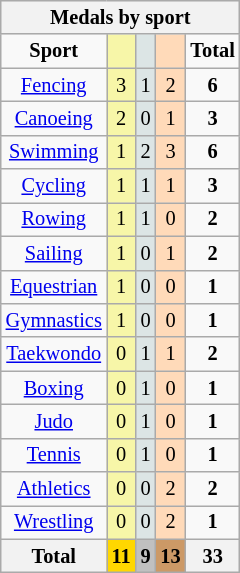<table class="wikitable" style="font-size:85%">
<tr style="background:#efefef;">
<th colspan=5><strong>Medals by sport</strong></th>
</tr>
<tr align=center>
<td><strong>Sport</strong></td>
<td bgcolor=#f7f6a8></td>
<td bgcolor=#dce5e5></td>
<td bgcolor=#ffdab9></td>
<td><strong>Total</strong></td>
</tr>
<tr align=center>
<td><a href='#'>Fencing</a></td>
<td style="background:#F7F6A8;">3</td>
<td style="background:#DCE5E5;">1</td>
<td style="background:#FFDAB9;">2</td>
<td><strong>6</strong></td>
</tr>
<tr align=center>
<td><a href='#'>Canoeing</a></td>
<td style="background:#F7F6A8;">2</td>
<td style="background:#DCE5E5;">0</td>
<td style="background:#FFDAB9;">1</td>
<td><strong>3</strong></td>
</tr>
<tr align=center>
<td><a href='#'>Swimming</a></td>
<td style="background:#F7F6A8;">1</td>
<td style="background:#DCE5E5;">2</td>
<td style="background:#FFDAB9;">3</td>
<td><strong>6</strong></td>
</tr>
<tr align=center>
<td><a href='#'>Cycling</a></td>
<td style="background:#F7F6A8;">1</td>
<td style="background:#DCE5E5;">1</td>
<td style="background:#FFDAB9;">1</td>
<td><strong>3</strong></td>
</tr>
<tr align=center>
<td><a href='#'>Rowing</a></td>
<td style="background:#F7F6A8;">1</td>
<td style="background:#DCE5E5;">1</td>
<td style="background:#FFDAB9;">0</td>
<td><strong>2</strong></td>
</tr>
<tr align=center>
<td><a href='#'>Sailing</a></td>
<td style="background:#F7F6A8;">1</td>
<td style="background:#DCE5E5;">0</td>
<td style="background:#FFDAB9;">1</td>
<td><strong>2</strong></td>
</tr>
<tr align=center>
<td><a href='#'>Equestrian</a></td>
<td style="background:#F7F6A8;">1</td>
<td style="background:#DCE5E5;">0</td>
<td style="background:#FFDAB9;">0</td>
<td><strong>1</strong></td>
</tr>
<tr align=center>
<td><a href='#'>Gymnastics</a></td>
<td style="background:#F7F6A8;">1</td>
<td style="background:#DCE5E5;">0</td>
<td style="background:#FFDAB9;">0</td>
<td><strong>1</strong></td>
</tr>
<tr align=center>
<td><a href='#'>Taekwondo</a></td>
<td style="background:#F7F6A8;">0</td>
<td style="background:#DCE5E5;">1</td>
<td style="background:#FFDAB9;">1</td>
<td><strong>2</strong></td>
</tr>
<tr align=center>
<td><a href='#'>Boxing</a></td>
<td style="background:#F7F6A8;">0</td>
<td style="background:#DCE5E5;">1</td>
<td style="background:#FFDAB9;">0</td>
<td><strong>1</strong></td>
</tr>
<tr align=center>
<td><a href='#'>Judo</a></td>
<td style="background:#F7F6A8;">0</td>
<td style="background:#DCE5E5;">1</td>
<td style="background:#FFDAB9;">0</td>
<td><strong>1</strong></td>
</tr>
<tr align=center>
<td><a href='#'>Tennis</a></td>
<td style="background:#F7F6A8;">0</td>
<td style="background:#DCE5E5;">1</td>
<td style="background:#FFDAB9;">0</td>
<td><strong>1</strong></td>
</tr>
<tr align=center>
<td><a href='#'>Athletics</a></td>
<td style="background:#F7F6A8;">0</td>
<td style="background:#DCE5E5;">0</td>
<td style="background:#FFDAB9;">2</td>
<td><strong>2</strong></td>
</tr>
<tr align=center>
<td><a href='#'>Wrestling</a></td>
<td style="background:#F7F6A8;">0</td>
<td style="background:#DCE5E5;">0</td>
<td style="background:#FFDAB9;">2</td>
<td><strong>1</strong></td>
</tr>
<tr align=center>
<th><strong>Total</strong></th>
<th style="background:gold;"><strong>11</strong></th>
<th style="background:silver;"><strong>9</strong></th>
<th style="background:#c96;"><strong>13</strong></th>
<th><strong>33</strong></th>
</tr>
</table>
